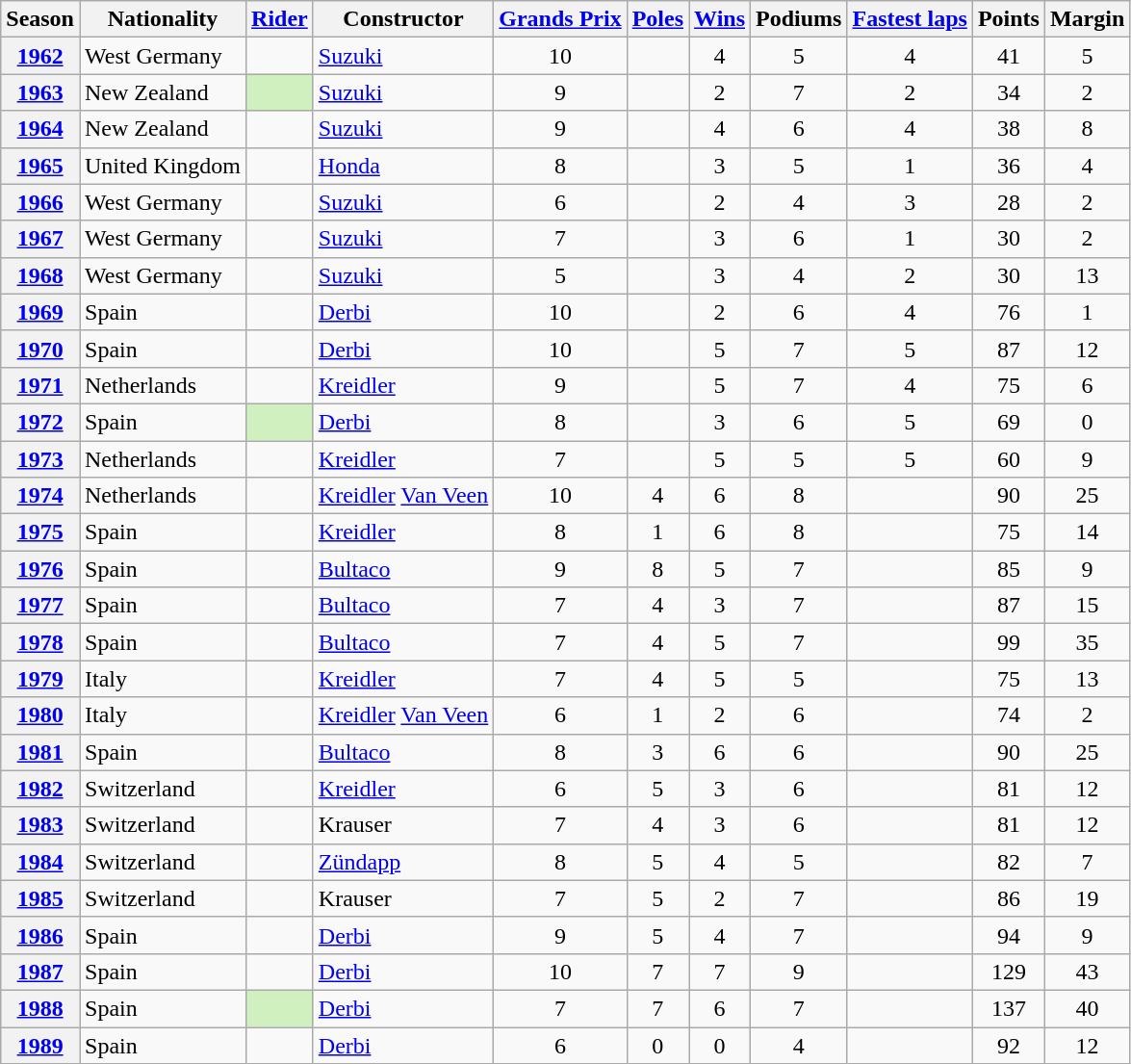<table class="wikitable plainrowheaders sortable">
<tr>
<th scope="col">Season</th>
<th scope="col">Nationality</th>
<th scope="col"><a href='#'>Rider</a></th>
<th scope="col">Constructor</th>
<th scope="col"><a href='#'>Grands Prix</a></th>
<th scope="col"><a href='#'>Poles</a></th>
<th scope="col"><a href='#'>Wins</a></th>
<th scope="col">Podiums</th>
<th scope="col"><a href='#'>Fastest laps</a></th>
<th scope="col">Points</th>
<th scope="col">Margin</th>
</tr>
<tr>
<th scope="row" style="text-align:center"><a href='#'>1962</a></th>
<td> West Germany</td>
<td></td>
<td><a href='#'>Suzuki</a></td>
<td align=center>10</td>
<td align=center></td>
<td align=center>4</td>
<td align=center>5</td>
<td align=center>4</td>
<td align=center>41</td>
<td align=center>5</td>
</tr>
<tr>
<th scope="row" style="text-align:center"><a href='#'>1963</a></th>
<td> New Zealand</td>
<td style="background:#D0F0C0;"><sup></sup></td>
<td><a href='#'>Suzuki</a></td>
<td align=center>9</td>
<td align=center></td>
<td align=center>2</td>
<td align=center>7</td>
<td align=center>2</td>
<td align=center>34</td>
<td align=center>2</td>
</tr>
<tr>
<th scope="row" style="text-align:center"><a href='#'>1964</a></th>
<td> New Zealand</td>
<td></td>
<td><a href='#'>Suzuki</a></td>
<td align=center>9</td>
<td align=center></td>
<td align=center>4</td>
<td align=center>6</td>
<td align=center>4</td>
<td align=center>38</td>
<td align=center>8</td>
</tr>
<tr>
<th scope="row" style="text-align:center"><a href='#'>1965</a></th>
<td> United Kingdom</td>
<td></td>
<td><a href='#'>Honda</a></td>
<td align=center>8</td>
<td align=center></td>
<td align=center>3</td>
<td align=center>5</td>
<td align=center>1</td>
<td align=center>36</td>
<td align=center>4</td>
</tr>
<tr>
<th scope="row" style="text-align:center"><a href='#'>1966</a></th>
<td> West Germany</td>
<td></td>
<td><a href='#'>Suzuki</a></td>
<td align=center>6</td>
<td align=center></td>
<td align=center>2</td>
<td align=center>4</td>
<td align=center>3</td>
<td align=center>28</td>
<td align=center>2</td>
</tr>
<tr>
<th scope="row" style="text-align:center"><a href='#'>1967</a></th>
<td> West Germany</td>
<td></td>
<td><a href='#'>Suzuki</a></td>
<td align=center>7</td>
<td align=center></td>
<td align=center>3</td>
<td align=center>6</td>
<td align=center>1</td>
<td align=center>30</td>
<td align=center>2</td>
</tr>
<tr>
<th scope="row" style="text-align:center"><a href='#'>1968</a></th>
<td> West Germany</td>
<td></td>
<td><a href='#'>Suzuki</a></td>
<td align=center>5</td>
<td align=center></td>
<td align=center>3</td>
<td align=center>4</td>
<td align=center>2</td>
<td align=center>30</td>
<td align=center>13</td>
</tr>
<tr>
<th scope="row" style="text-align:center"><a href='#'>1969</a></th>
<td> Spain</td>
<td></td>
<td><a href='#'>Derbi</a></td>
<td align=center>10</td>
<td align=center></td>
<td align=center>2</td>
<td align=center>6</td>
<td align=center>4</td>
<td align=center>76</td>
<td align=center>1</td>
</tr>
<tr>
<th scope="row" style="text-align:center"><a href='#'>1970</a></th>
<td> Spain</td>
<td></td>
<td><a href='#'>Derbi</a></td>
<td align=center>10</td>
<td align=center></td>
<td align=center>5</td>
<td align=center>7</td>
<td align=center>5</td>
<td align=center>87</td>
<td align=center>12</td>
</tr>
<tr>
<th scope="row" style="text-align:center"><a href='#'>1971</a></th>
<td> Netherlands</td>
<td></td>
<td><a href='#'>Kreidler</a></td>
<td align=center>9</td>
<td align=center></td>
<td align=center>5</td>
<td align=center>7</td>
<td align=center>4</td>
<td align=center>75</td>
<td align=center>6</td>
</tr>
<tr>
<th scope="row" style="text-align:center"><a href='#'>1972</a></th>
<td> Spain</td>
<td style="background:#D0F0C0;"><sup></sup></td>
<td><a href='#'>Derbi</a></td>
<td align=center>8</td>
<td align=center></td>
<td align=center>3</td>
<td align=center>6</td>
<td align=center>5</td>
<td align=center>69</td>
<td align=center>0</td>
</tr>
<tr>
<th scope="row" style="text-align:center"><a href='#'>1973</a></th>
<td> Netherlands</td>
<td></td>
<td><a href='#'>Kreidler</a></td>
<td align=center>7</td>
<td align=center></td>
<td align=center>5</td>
<td align=center>5</td>
<td align=center>5</td>
<td align=center>60</td>
<td align=center>9</td>
</tr>
<tr>
<th scope="row" style="text-align:center"><a href='#'>1974</a></th>
<td> Netherlands</td>
<td></td>
<td><a href='#'>Kreidler</a> <a href='#'>Van Veen</a></td>
<td align=center>10</td>
<td align=center>4</td>
<td align=center>6</td>
<td align=center>8</td>
<td align=center></td>
<td align=center>90</td>
<td align=center>25</td>
</tr>
<tr>
<th scope="row" style="text-align:center"><a href='#'>1975</a></th>
<td> Spain</td>
<td></td>
<td><a href='#'>Kreidler</a></td>
<td align=center>8</td>
<td align=center>1</td>
<td align=center>6</td>
<td align=center>8</td>
<td align=center></td>
<td align=center>75</td>
<td align=center>14</td>
</tr>
<tr>
<th scope="row" style="text-align:center"><a href='#'>1976</a></th>
<td> Spain</td>
<td></td>
<td><a href='#'>Bultaco</a></td>
<td align=center>9</td>
<td align=center>8</td>
<td align=center>5</td>
<td align=center>7</td>
<td align=center></td>
<td align=center>85</td>
<td align=center>9</td>
</tr>
<tr>
<th scope="row" style="text-align:center"><a href='#'>1977</a></th>
<td> Spain</td>
<td></td>
<td><a href='#'>Bultaco</a></td>
<td align=center>7</td>
<td align=center>4</td>
<td align=center>3</td>
<td align=center>7</td>
<td align=center></td>
<td align=center>87</td>
<td align=center>15</td>
</tr>
<tr>
<th scope="row" style="text-align:center"><a href='#'>1978</a></th>
<td> Spain</td>
<td></td>
<td><a href='#'>Bultaco</a></td>
<td align=center>7</td>
<td align=center>4</td>
<td align=center>5</td>
<td align=center>7</td>
<td align=center></td>
<td align=center>99</td>
<td align=center>35</td>
</tr>
<tr>
<th scope="row" style="text-align:center"><a href='#'>1979</a></th>
<td> Italy</td>
<td></td>
<td><a href='#'>Kreidler</a></td>
<td align=center>7</td>
<td align=center>4</td>
<td align=center>5</td>
<td align=center>5</td>
<td align=center></td>
<td align=center>75</td>
<td align=center>13</td>
</tr>
<tr>
<th scope="row" style="text-align:center"><a href='#'>1980</a></th>
<td> Italy</td>
<td></td>
<td><a href='#'>Kreidler</a> <a href='#'>Van Veen</a></td>
<td align=center>6</td>
<td align=center>1</td>
<td align=center>2</td>
<td align=center>6</td>
<td align=center></td>
<td align=center>74</td>
<td align=center>2</td>
</tr>
<tr>
<th scope="row" style="text-align:center"><a href='#'>1981</a></th>
<td> Spain</td>
<td></td>
<td><a href='#'>Bultaco</a></td>
<td align=center>8</td>
<td align=center>3</td>
<td align=center>6</td>
<td align=center>6</td>
<td align=center></td>
<td align=center>90</td>
<td align=center>25</td>
</tr>
<tr>
<th scope="row" style="text-align:center"><a href='#'>1982</a></th>
<td> Switzerland</td>
<td></td>
<td><a href='#'>Kreidler</a></td>
<td align=center>6</td>
<td align=center>5</td>
<td align=center>3</td>
<td align=center>6</td>
<td align=center></td>
<td align=center>81</td>
<td align=center>12</td>
</tr>
<tr>
<th scope="row" style="text-align:center"><a href='#'>1983</a></th>
<td> Switzerland</td>
<td></td>
<td>Krauser</td>
<td align=center>7</td>
<td align=center>4</td>
<td align=center>3</td>
<td align=center>6</td>
<td align=center></td>
<td align=center>81</td>
<td align=center>12</td>
</tr>
<tr>
<th scope="row" style="text-align:center"><a href='#'>1984</a></th>
<td> Switzerland</td>
<td></td>
<td><a href='#'>Zündapp</a></td>
<td align=center>8</td>
<td align=center>5</td>
<td align=center>4</td>
<td align=center>5</td>
<td align=center></td>
<td align=center>82</td>
<td align=center>7</td>
</tr>
<tr>
<th scope="row" style="text-align:center"><a href='#'>1985</a></th>
<td> Switzerland</td>
<td></td>
<td>Krauser</td>
<td align=center>7</td>
<td align=center>5</td>
<td align=center>2</td>
<td align=center>7</td>
<td align=center></td>
<td align=center>86</td>
<td align=center>19</td>
</tr>
<tr>
<th scope="row" style="text-align:center"><a href='#'>1986</a></th>
<td> Spain</td>
<td></td>
<td><a href='#'>Derbi</a></td>
<td align=center>9</td>
<td align=center>5</td>
<td align=center>4</td>
<td align=center>7</td>
<td align=center></td>
<td align=center>94</td>
<td align=center>9</td>
</tr>
<tr>
<th scope="row" style="text-align:center"><a href='#'>1987</a></th>
<td> Spain</td>
<td></td>
<td><a href='#'>Derbi</a></td>
<td align=center>10</td>
<td align=center>7</td>
<td align=center>7</td>
<td align=center>9</td>
<td align=center></td>
<td align=center>129</td>
<td align=center>43</td>
</tr>
<tr>
<th scope="row" style="text-align:center"><a href='#'>1988</a></th>
<td> Spain</td>
<td style="background:#D0F0C0;"><sup></sup></td>
<td><a href='#'>Derbi</a></td>
<td align=center>7</td>
<td align=center>7</td>
<td align=center>6</td>
<td align=center>7</td>
<td align=center></td>
<td align=center>137</td>
<td align=center>40</td>
</tr>
<tr>
<th scope="row" style="text-align:center"><a href='#'>1989</a></th>
<td> Spain</td>
<td></td>
<td><a href='#'>Derbi</a></td>
<td align=center>6</td>
<td align=center>0</td>
<td align=center>0</td>
<td align=center>4</td>
<td align=center></td>
<td align=center>92</td>
<td align=center>12</td>
</tr>
</table>
